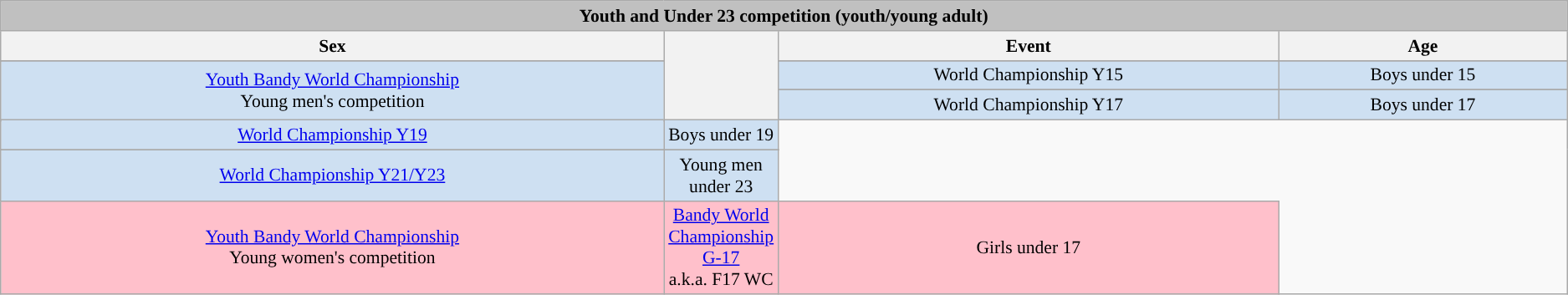<table class=wikitable style="text-align:center; font-size:90%;">
<tr>
<th colspan=4 width:5%" style="background:silver;">Youth and Under 23 competition (youth/young adult)</th>
</tr>
<tr>
<th>Sex</th>
<th width=1% rowspan=7 bgcolor=ffffff></th>
<th>Event</th>
<th>Age</th>
</tr>
<tr>
</tr>
<tr>
<td rowspan=5 style=background:#CEE0F2><a href='#'>Youth Bandy World Championship</a> <br> Young men's competition</td>
</tr>
<tr style=background:#CEE0F2>
<td>World Championship Y15</td>
<td>Boys under 15</td>
</tr>
<tr>
</tr>
<tr style=background:#CEE0F2>
<td>World Championship Y17</td>
<td>Boys under 17</td>
</tr>
<tr>
</tr>
<tr style=background:#CEE0F2>
<td><a href='#'>World Championship Y19</a></td>
<td>Boys under 19</td>
</tr>
<tr>
</tr>
<tr style=background:#CEE0F2>
<td><a href='#'>World Championship Y21/Y23</a></td>
<td>Young men under 23</td>
</tr>
<tr>
<td rowspan=1 style=background:pink><a href='#'>Youth Bandy World Championship</a> <br> Young women's competition</td>
<td style=background:pink><a href='#'>Bandy World Championship G-17</a><br>a.k.a. F17 WC</td>
<td style=background:pink>Girls under 17</td>
</tr>
</table>
